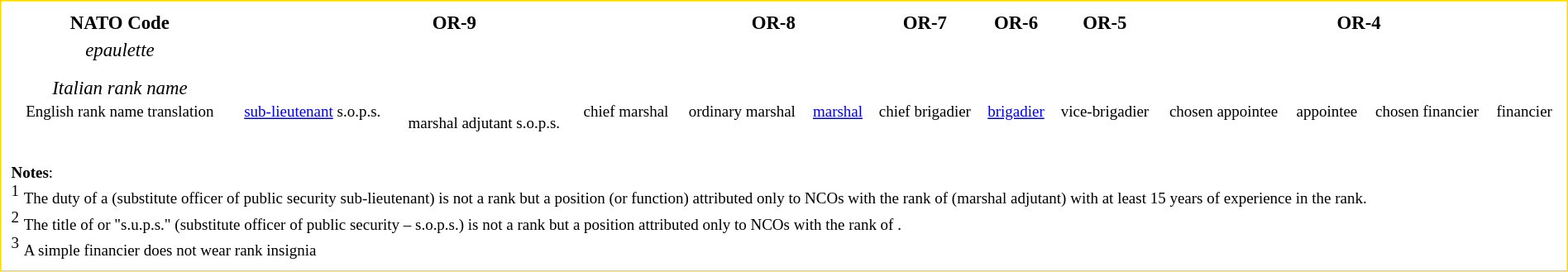<table width="100%" style="border:1px solid #FFD700; background-color:#FFFFFF; padding:5px; font-size:95%; margin: 0px 12px 12px 0px;">
<tr>
<th>NATO Code</th>
<th colspan=6>OR-9</th>
<th colspan=4>OR-8</th>
<th colspan=3>OR-7</th>
<th colspan=3>OR-6</th>
<th colspan=3>OR-5</th>
<th colspan=4>OR-4</th>
</tr>
<tr>
<td align="center"><em>epaulette</em></td>
<td align="center" colspan=2></td>
<td align="center" colspan=2></td>
<td align="center" colspan=2></td>
<td align="center" colspan=2></td>
<td align="center" colspan=2></td>
<td align="center" colspan=3></td>
<td align="center" colspan=3></td>
<td align="center" colspan=3></td>
<td align="center" colspan=1></td>
<td align="center" colspan=1></td>
<td align="center" colspan=1></td>
<td align="center" colspan=1></td>
</tr>
<tr>
<td align="center"><em>Italian rank name</em><br><small>English rank name translation</small></td>
<td align="center" colspan=2><br><small><a href='#'>sub-lieutenant</a> s.o.p.s.</small></td>
<td align="center" colspan=2><br><small><br>marshal adjutant s.o.p.s.</small></td>
<td align="center" colspan=2><br><small>chief marshal</small></td>
<td align="center" colspan=2><br><small>ordinary marshal</small></td>
<td align="center" colspan=2><br><small><a href='#'>marshal</a></small></td>
<td align="center" colspan=3><br><small>chief brigadier</small></td>
<td align="center" colspan=3><br><small><a href='#'>brigadier</a></small></td>
<td align="center" colspan=3><br><small>vice-brigadier</small></td>
<td align="center" colspan=1><br><small>chosen appointee<br></small></td>
<td align="center" colspan=1><br><small>appointee</small></td>
<td align="center" colspan=1><br><small>chosen financier</small></td>
<td align="center" colspan=1><br><small>financier</small></td>
</tr>
<tr>
<td colspan="30"><br><small><strong>Notes</strong>:<br></small>
<sup>1</sup> <small>The duty of a  (substitute officer of public security sub-lieutenant) is not a rank but a position (or function) attributed only to NCOs with the rank of  (marshal adjutant) with at least 15 years of experience in the rank.</small><br><sup>2</sup> <small>The title of  or "s.u.p.s." (substitute officer of public security – s.o.p.s.) is not a rank but a position attributed only to NCOs with the rank of .</small><br><sup>3</sup> <small>A simple financier does not wear rank insignia</small></td>
</tr>
</table>
